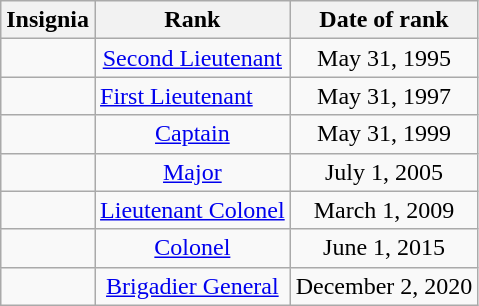<table class="wikitable">
<tr>
<th>Insignia</th>
<th>Rank</th>
<th>Date of rank</th>
</tr>
<tr>
<td align="center"></td>
<td align="center"><a href='#'>Second Lieutenant</a></td>
<td align="center">May 31, 1995</td>
</tr>
<tr>
<td align="center"></td>
<td><a href='#'>First Lieutenant</a></td>
<td align="center">May 31, 1997</td>
</tr>
<tr>
<td align="center"></td>
<td align="center"><a href='#'>Captain</a></td>
<td align="center">May 31, 1999</td>
</tr>
<tr>
<td align="center"></td>
<td align="center"><a href='#'>Major</a></td>
<td align="center">July 1, 2005</td>
</tr>
<tr>
<td align="center"></td>
<td align="center"><a href='#'>Lieutenant Colonel</a></td>
<td align="center">March 1, 2009</td>
</tr>
<tr>
<td align="center"></td>
<td align="center"><a href='#'>Colonel</a></td>
<td align="center">June 1, 2015</td>
</tr>
<tr>
<td align="center"></td>
<td align="center"><a href='#'>Brigadier General</a></td>
<td align="center">December 2, 2020</td>
</tr>
</table>
